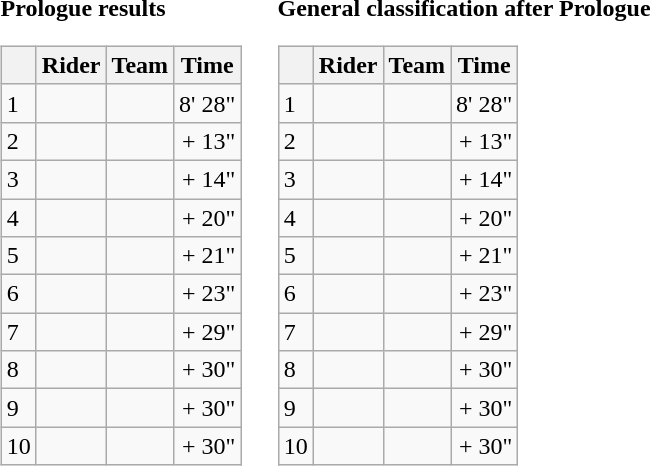<table>
<tr>
<td><strong>Prologue results</strong><br><table class="wikitable">
<tr>
<th></th>
<th>Rider</th>
<th>Team</th>
<th>Time</th>
</tr>
<tr>
<td>1</td>
<td></td>
<td></td>
<td>8' 28"</td>
</tr>
<tr>
<td>2</td>
<td></td>
<td></td>
<td style="text-align:right;">+ 13"</td>
</tr>
<tr>
<td>3</td>
<td></td>
<td></td>
<td style="text-align:right;">+ 14"</td>
</tr>
<tr>
<td>4</td>
<td></td>
<td></td>
<td style="text-align:right;">+ 20"</td>
</tr>
<tr>
<td>5</td>
<td></td>
<td></td>
<td style="text-align:right;">+ 21"</td>
</tr>
<tr>
<td>6</td>
<td></td>
<td></td>
<td style="text-align:right;">+ 23"</td>
</tr>
<tr>
<td>7</td>
<td></td>
<td></td>
<td style="text-align:right;">+ 29"</td>
</tr>
<tr>
<td>8</td>
<td></td>
<td></td>
<td style="text-align:right;">+ 30"</td>
</tr>
<tr>
<td>9</td>
<td></td>
<td></td>
<td style="text-align:right;">+ 30"</td>
</tr>
<tr>
<td>10</td>
<td></td>
<td></td>
<td style="text-align:right;">+ 30"</td>
</tr>
</table>
</td>
<td></td>
<td><strong>General classification after Prologue</strong><br><table class="wikitable">
<tr>
<th></th>
<th>Rider</th>
<th>Team</th>
<th>Time</th>
</tr>
<tr>
<td>1</td>
<td> </td>
<td></td>
<td>8' 28"</td>
</tr>
<tr>
<td>2</td>
<td> </td>
<td></td>
<td style="text-align:right;">+ 13"</td>
</tr>
<tr>
<td>3</td>
<td></td>
<td></td>
<td style="text-align:right;">+ 14"</td>
</tr>
<tr>
<td>4</td>
<td></td>
<td></td>
<td style="text-align:right;">+ 20"</td>
</tr>
<tr>
<td>5</td>
<td></td>
<td></td>
<td style="text-align:right;">+ 21"</td>
</tr>
<tr>
<td>6</td>
<td></td>
<td></td>
<td style="text-align:right;">+ 23"</td>
</tr>
<tr>
<td>7</td>
<td></td>
<td></td>
<td style="text-align:right;">+ 29"</td>
</tr>
<tr>
<td>8</td>
<td> </td>
<td></td>
<td style="text-align:right;">+ 30"</td>
</tr>
<tr>
<td>9</td>
<td></td>
<td></td>
<td style="text-align:right;">+ 30"</td>
</tr>
<tr>
<td>10</td>
<td> </td>
<td></td>
<td style="text-align:right;">+ 30"</td>
</tr>
</table>
</td>
</tr>
</table>
